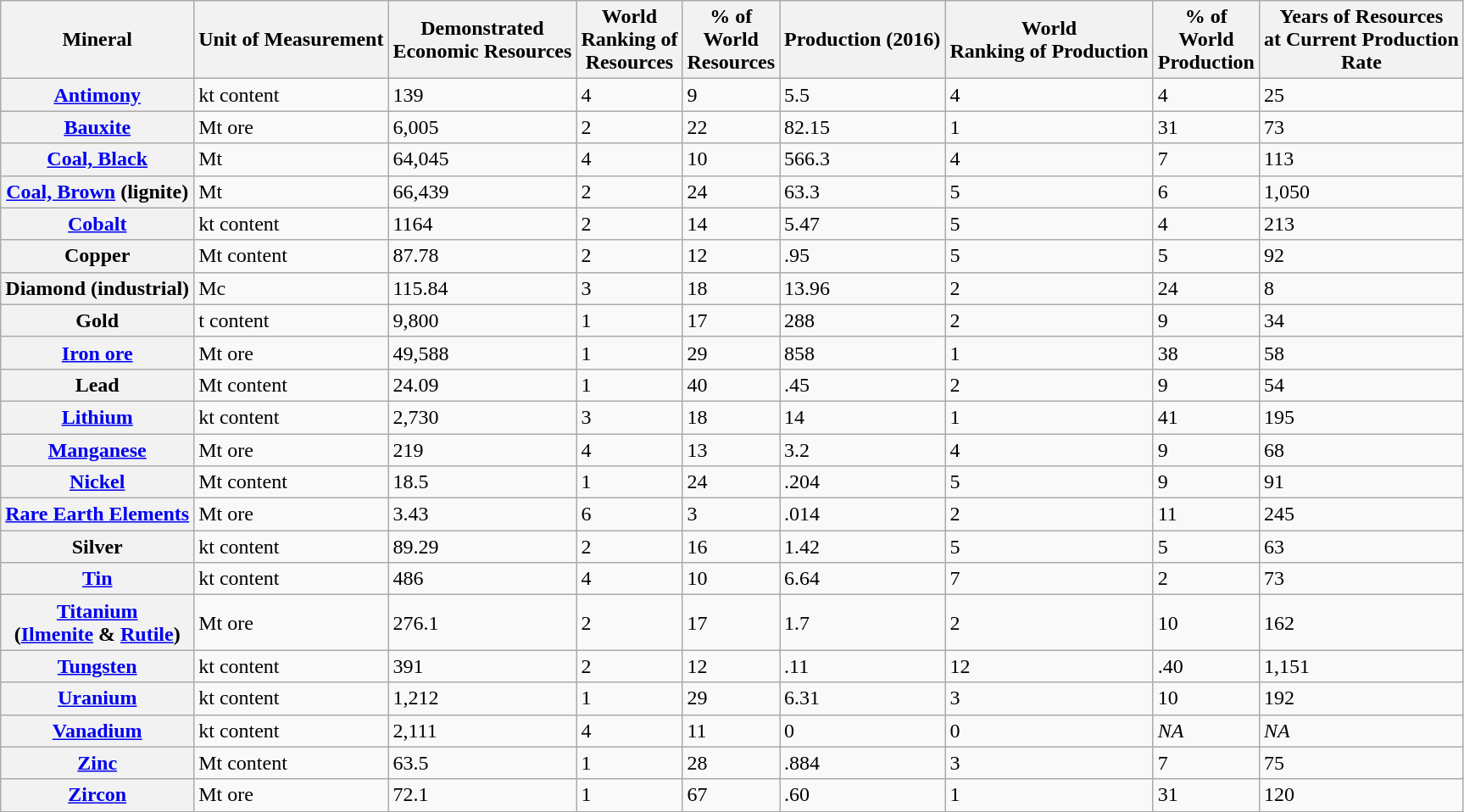<table class="wikitable sortable">
<tr>
<th>Mineral</th>
<th>Unit of Measurement</th>
<th>Demonstrated<br>Economic Resources</th>
<th>World<br>Ranking of<br>Resources</th>
<th>% of<br>World<br>Resources</th>
<th>Production (2016)</th>
<th>World <br>Ranking of Production</th>
<th>% of<br>World<br>Production</th>
<th>Years of Resources<br>at Current Production<br>Rate</th>
</tr>
<tr>
<th><a href='#'>Antimony</a></th>
<td>kt content</td>
<td>139</td>
<td>4</td>
<td>9</td>
<td>5.5</td>
<td>4</td>
<td>4</td>
<td>25</td>
</tr>
<tr>
<th><a href='#'>Bauxite</a></th>
<td>Mt ore</td>
<td>6,005</td>
<td>2</td>
<td>22</td>
<td>82.15</td>
<td>1</td>
<td>31</td>
<td>73</td>
</tr>
<tr>
<th><a href='#'>Coal, Black</a></th>
<td>Mt</td>
<td>64,045</td>
<td>4</td>
<td>10</td>
<td>566.3</td>
<td>4</td>
<td>7</td>
<td>113</td>
</tr>
<tr>
<th><a href='#'>Coal, Brown</a> (lignite)</th>
<td>Mt</td>
<td>66,439</td>
<td>2</td>
<td>24</td>
<td>63.3</td>
<td>5</td>
<td>6</td>
<td>1,050</td>
</tr>
<tr>
<th><a href='#'>Cobalt</a></th>
<td>kt content</td>
<td>1164</td>
<td>2</td>
<td>14</td>
<td>5.47</td>
<td>5</td>
<td>4</td>
<td>213</td>
</tr>
<tr>
<th>Copper</th>
<td>Mt content</td>
<td>87.78</td>
<td>2</td>
<td>12</td>
<td>.95</td>
<td>5</td>
<td>5</td>
<td>92</td>
</tr>
<tr>
<th>Diamond (industrial)</th>
<td>Mc</td>
<td>115.84</td>
<td>3</td>
<td>18</td>
<td>13.96</td>
<td>2</td>
<td>24</td>
<td>8</td>
</tr>
<tr>
<th>Gold</th>
<td>t content</td>
<td>9,800</td>
<td>1</td>
<td>17</td>
<td>288</td>
<td>2</td>
<td>9</td>
<td>34</td>
</tr>
<tr>
<th><a href='#'>Iron ore</a></th>
<td>Mt ore</td>
<td>49,588</td>
<td>1</td>
<td>29</td>
<td>858</td>
<td>1</td>
<td>38</td>
<td>58</td>
</tr>
<tr>
<th>Lead</th>
<td>Mt content</td>
<td>24.09</td>
<td>1</td>
<td>40</td>
<td>.45</td>
<td>2</td>
<td>9</td>
<td>54</td>
</tr>
<tr>
<th><a href='#'>Lithium</a></th>
<td>kt content</td>
<td>2,730</td>
<td>3</td>
<td>18</td>
<td>14</td>
<td>1</td>
<td>41</td>
<td>195</td>
</tr>
<tr>
<th><a href='#'>Manganese</a></th>
<td>Mt ore</td>
<td>219</td>
<td>4</td>
<td>13</td>
<td>3.2</td>
<td>4</td>
<td>9</td>
<td>68</td>
</tr>
<tr>
<th><a href='#'>Nickel</a></th>
<td>Mt content</td>
<td>18.5</td>
<td>1</td>
<td>24</td>
<td>.204</td>
<td>5</td>
<td>9</td>
<td>91</td>
</tr>
<tr>
<th><a href='#'>Rare Earth Elements</a></th>
<td>Mt ore</td>
<td>3.43</td>
<td>6</td>
<td>3</td>
<td>.014</td>
<td>2</td>
<td>11</td>
<td>245</td>
</tr>
<tr>
<th>Silver</th>
<td>kt content</td>
<td>89.29</td>
<td>2</td>
<td>16</td>
<td>1.42</td>
<td>5</td>
<td>5</td>
<td>63</td>
</tr>
<tr>
<th><a href='#'>Tin</a></th>
<td>kt content</td>
<td>486</td>
<td>4</td>
<td>10</td>
<td>6.64</td>
<td>7</td>
<td>2</td>
<td>73</td>
</tr>
<tr>
<th><a href='#'>Titanium</a><br>(<a href='#'>Ilmenite</a> & <a href='#'>Rutile</a>)</th>
<td>Mt ore</td>
<td>276.1</td>
<td>2</td>
<td>17</td>
<td>1.7</td>
<td>2</td>
<td>10</td>
<td>162</td>
</tr>
<tr>
<th><a href='#'>Tungsten</a></th>
<td>kt content</td>
<td>391</td>
<td>2</td>
<td>12</td>
<td>.11</td>
<td>12</td>
<td>.40</td>
<td>1,151</td>
</tr>
<tr>
<th><a href='#'>Uranium</a></th>
<td>kt content</td>
<td>1,212</td>
<td>1</td>
<td>29</td>
<td>6.31</td>
<td>3</td>
<td>10</td>
<td>192</td>
</tr>
<tr>
<th><a href='#'>Vanadium</a></th>
<td>kt content</td>
<td>2,111</td>
<td>4</td>
<td>11</td>
<td>0</td>
<td>0</td>
<td><em>NA</em></td>
<td><em>NA</em></td>
</tr>
<tr>
<th><a href='#'>Zinc</a></th>
<td>Mt content</td>
<td>63.5</td>
<td>1</td>
<td>28</td>
<td>.884</td>
<td>3</td>
<td>7</td>
<td>75</td>
</tr>
<tr>
<th><a href='#'>Zircon</a></th>
<td>Mt ore</td>
<td>72.1</td>
<td>1</td>
<td>67</td>
<td>.60</td>
<td>1</td>
<td>31</td>
<td>120</td>
</tr>
</table>
